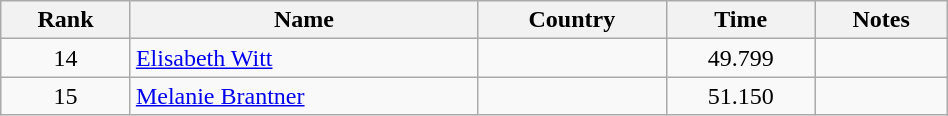<table class="wikitable sortable" style="text-align:center" width=50%>
<tr>
<th>Rank</th>
<th>Name</th>
<th>Country</th>
<th>Time</th>
<th>Notes</th>
</tr>
<tr>
<td>14</td>
<td align=left><a href='#'>Elisabeth Witt</a></td>
<td align=left></td>
<td>49.799</td>
<td></td>
</tr>
<tr>
<td>15</td>
<td align=left><a href='#'>Melanie Brantner</a></td>
<td align=left></td>
<td>51.150</td>
<td></td>
</tr>
</table>
